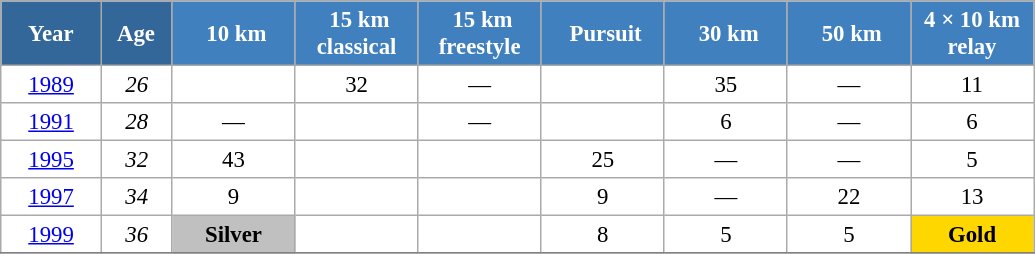<table class="wikitable" style="font-size:95%; text-align:center; border:grey solid 1px; border-collapse:collapse; background:#ffffff;">
<tr>
<th style="background-color:#369; color:white; width:60px;"> Year </th>
<th style="background-color:#369; color:white; width:40px;"> Age </th>
<th style="background-color:#4180be; color:white; width:75px;"> 10 km</th>
<th style="background-color:#4180be; color:white; width:75px;"> 15 km<br> classical </th>
<th style="background-color:#4180be; color:white; width:75px;"> 15 km<br> freestyle </th>
<th style="background-color:#4180be; color:white; width:75px;"> Pursuit</th>
<th style="background-color:#4180be; color:white; width:75px;"> 30 km</th>
<th style="background-color:#4180be; color:white; width:75px;"> 50 km</th>
<th style="background-color:#4180be; color:white; width:75px;"> 4 × 10 km <br> relay </th>
</tr>
<tr>
<td><a href='#'>1989</a></td>
<td><em>26</em></td>
<td></td>
<td>32</td>
<td>—</td>
<td></td>
<td>35</td>
<td>—</td>
<td>11</td>
</tr>
<tr>
<td><a href='#'>1991</a></td>
<td><em>28</em></td>
<td>—</td>
<td></td>
<td>—</td>
<td></td>
<td>6</td>
<td>—</td>
<td>6</td>
</tr>
<tr>
<td><a href='#'>1995</a></td>
<td><em>32</em></td>
<td>43</td>
<td></td>
<td></td>
<td>25</td>
<td>—</td>
<td>—</td>
<td>5</td>
</tr>
<tr>
<td><a href='#'>1997</a></td>
<td><em>34</em></td>
<td>9</td>
<td></td>
<td></td>
<td>9</td>
<td>—</td>
<td>22</td>
<td>13</td>
</tr>
<tr>
<td><a href='#'>1999</a></td>
<td><em>36</em></td>
<td style="background:silver;"><strong>Silver</strong></td>
<td></td>
<td></td>
<td>8</td>
<td>5</td>
<td>5</td>
<td style="background:gold;"><strong>Gold</strong></td>
</tr>
<tr>
</tr>
</table>
